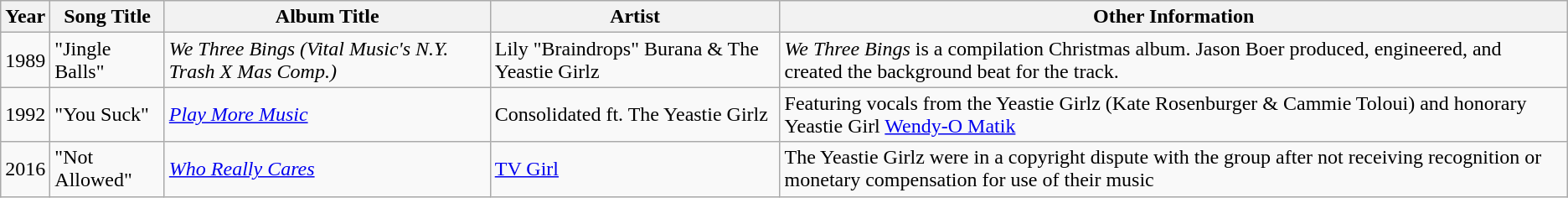<table class="wikitable">
<tr>
<th>Year</th>
<th>Song Title</th>
<th>Album Title</th>
<th>Artist</th>
<th>Other Information</th>
</tr>
<tr>
<td>1989</td>
<td>"Jingle Balls"</td>
<td><em>We Three Bings (Vital Music's N.Y. Trash X Mas Comp.)</em></td>
<td>Lily "Braindrops" Burana & The Yeastie Girlz</td>
<td><em>We Three Bings</em> is a compilation Christmas album. Jason Boer produced, engineered, and created the background beat for the track.</td>
</tr>
<tr>
<td>1992</td>
<td>"You Suck"</td>
<td><em><a href='#'>Play More Music</a></em></td>
<td>Consolidated ft. The Yeastie Girlz</td>
<td>Featuring vocals from the Yeastie Girlz (Kate Rosenburger & Cammie Toloui) and honorary Yeastie Girl <a href='#'>Wendy-O Matik</a></td>
</tr>
<tr>
<td>2016</td>
<td>"Not Allowed"</td>
<td><a href='#'><em>Who Really Cares</em></a></td>
<td><a href='#'>TV Girl</a></td>
<td>The Yeastie Girlz were in a copyright dispute with the group after not receiving recognition or monetary compensation for use of their music</td>
</tr>
</table>
